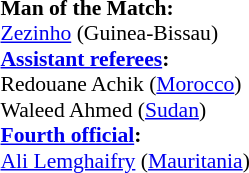<table width=50% style="font-size: 90%">
<tr>
<td><br><strong>Man of the Match:</strong>
<br><a href='#'>Zezinho</a> (Guinea-Bissau)<br><strong><a href='#'>Assistant referees</a>:</strong>
<br>Redouane Achik (<a href='#'>Morocco</a>)
<br>Waleed Ahmed (<a href='#'>Sudan</a>)
<br><strong><a href='#'>Fourth official</a>:</strong>
<br><a href='#'>Ali Lemghaifry</a> (<a href='#'>Mauritania</a>)</td>
</tr>
</table>
